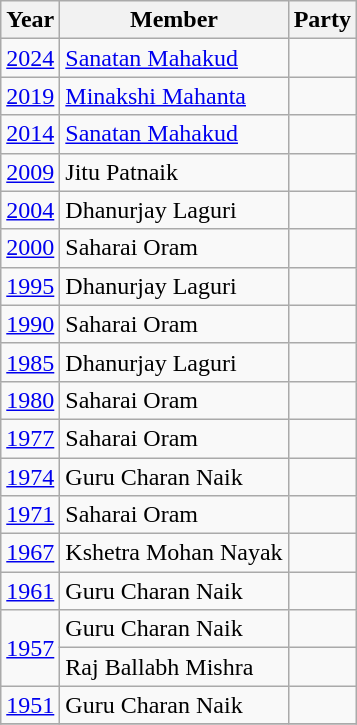<table class="wikitable sortable">
<tr>
<th>Year</th>
<th>Member</th>
<th colspan=2>Party</th>
</tr>
<tr>
<td><a href='#'>2024</a></td>
<td><a href='#'>Sanatan Mahakud</a></td>
<td></td>
</tr>
<tr>
<td><a href='#'>2019</a></td>
<td><a href='#'>Minakshi Mahanta</a></td>
<td></td>
</tr>
<tr>
<td><a href='#'>2014</a></td>
<td><a href='#'>Sanatan Mahakud</a></td>
<td></td>
</tr>
<tr>
<td><a href='#'>2009</a></td>
<td>Jitu Patnaik</td>
<td></td>
</tr>
<tr>
<td><a href='#'>2004</a></td>
<td>Dhanurjay Laguri</td>
<td></td>
</tr>
<tr>
<td><a href='#'>2000</a></td>
<td>Saharai Oram</td>
<td></td>
</tr>
<tr>
<td><a href='#'>1995</a></td>
<td>Dhanurjay Laguri</td>
<td></td>
</tr>
<tr>
<td><a href='#'>1990</a></td>
<td>Saharai Oram</td>
<td></td>
</tr>
<tr>
<td><a href='#'>1985</a></td>
<td>Dhanurjay Laguri</td>
<td></td>
</tr>
<tr>
<td><a href='#'>1980</a></td>
<td>Saharai Oram</td>
<td></td>
</tr>
<tr>
<td><a href='#'>1977</a></td>
<td>Saharai Oram</td>
<td></td>
</tr>
<tr>
<td><a href='#'>1974</a></td>
<td>Guru Charan Naik</td>
<td></td>
</tr>
<tr>
<td><a href='#'>1971</a></td>
<td>Saharai Oram</td>
<td></td>
</tr>
<tr>
<td><a href='#'>1967</a></td>
<td>Kshetra Mohan Nayak</td>
<td></td>
</tr>
<tr>
<td><a href='#'>1961</a></td>
<td>Guru Charan Naik</td>
<td></td>
</tr>
<tr>
<td rowspan="2"><a href='#'>1957</a></td>
<td>Guru Charan Naik</td>
<td></td>
</tr>
<tr>
<td>Raj Ballabh Mishra</td>
<td></td>
</tr>
<tr>
<td><a href='#'>1951</a></td>
<td>Guru Charan Naik</td>
<td></td>
</tr>
<tr>
</tr>
</table>
